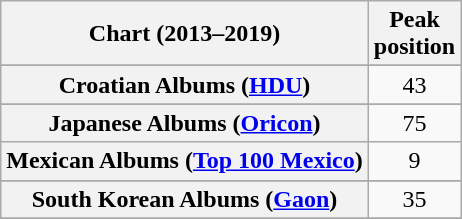<table class="wikitable sortable plainrowheaders" style="text-align:center">
<tr>
<th scope="col">Chart (2013–2019)</th>
<th scope="col">Peak<br>position</th>
</tr>
<tr>
</tr>
<tr>
</tr>
<tr>
</tr>
<tr>
</tr>
<tr>
</tr>
<tr>
<th scope="row">Croatian Albums (<a href='#'>HDU</a>)</th>
<td>43</td>
</tr>
<tr>
</tr>
<tr>
</tr>
<tr>
</tr>
<tr>
</tr>
<tr>
</tr>
<tr>
<th scope="row">Japanese Albums (<a href='#'>Oricon</a>)</th>
<td>75</td>
</tr>
<tr>
<th scope="row">Mexican Albums (<a href='#'>Top 100 Mexico</a>)</th>
<td>9</td>
</tr>
<tr>
</tr>
<tr>
</tr>
<tr>
<th scope="row">South Korean Albums (<a href='#'>Gaon</a>)</th>
<td>35</td>
</tr>
<tr>
</tr>
<tr>
</tr>
<tr>
</tr>
<tr>
</tr>
<tr>
</tr>
<tr>
</tr>
</table>
